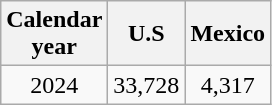<table class="wikitable" style="text-align:center;">
<tr>
<th>Calendar<br>year</th>
<th>U.S</th>
<th>Mexico</th>
</tr>
<tr>
<td>2024</td>
<td>33,728</td>
<td>4,317</td>
</tr>
</table>
